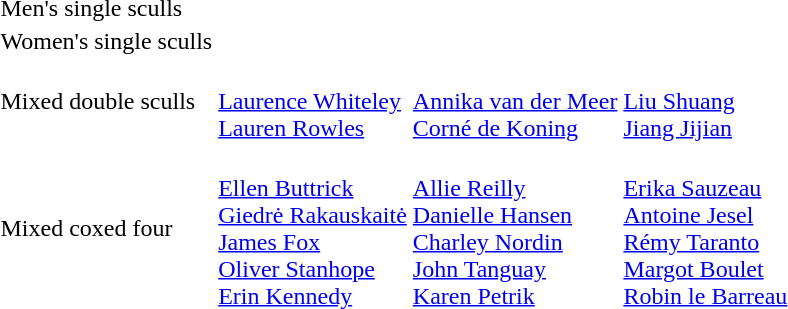<table>
<tr>
<td>Men's single sculls<br></td>
<td></td>
<td></td>
<td></td>
</tr>
<tr>
<td nowrap>Women's single sculls<br></td>
<td></td>
<td></td>
<td></td>
</tr>
<tr>
<td>Mixed double sculls<br></td>
<td><br><a href='#'>Laurence Whiteley</a><br><a href='#'>Lauren Rowles</a></td>
<td nowrap><br><a href='#'>Annika van der Meer</a><br><a href='#'>Corné de Koning</a></td>
<td><br><a href='#'>Liu Shuang</a><br><a href='#'>Jiang Jijian</a></td>
</tr>
<tr>
<td>Mixed coxed four<br></td>
<td nowrap><br><a href='#'>Ellen Buttrick</a><br><a href='#'>Giedrė Rakauskaitė</a><br><a href='#'>James Fox</a><br><a href='#'>Oliver Stanhope</a><br><a href='#'>Erin Kennedy</a></td>
<td><br><a href='#'>Allie Reilly</a><br><a href='#'>Danielle Hansen</a><br><a href='#'>Charley Nordin</a><br><a href='#'>John Tanguay</a><br><a href='#'>Karen Petrik</a></td>
<td nowrap><br><a href='#'>Erika Sauzeau</a><br><a href='#'>Antoine Jesel</a><br><a href='#'>Rémy Taranto</a><br><a href='#'>Margot Boulet</a><br><a href='#'>Robin le Barreau</a></td>
</tr>
</table>
